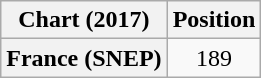<table class="wikitable plainrowheaders" style="text-align:center">
<tr>
<th scope="col">Chart (2017)</th>
<th scope="col">Position</th>
</tr>
<tr>
<th scope="row">France (SNEP)</th>
<td>189</td>
</tr>
</table>
